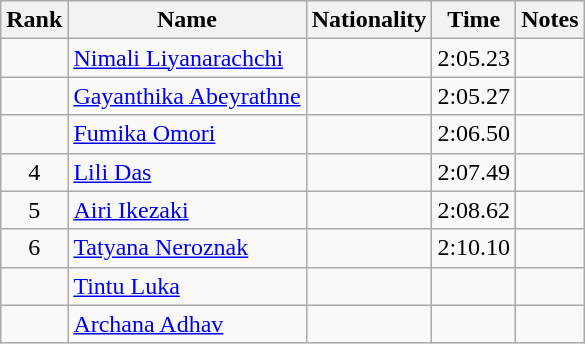<table class="wikitable sortable" style="text-align:center">
<tr>
<th>Rank</th>
<th>Name</th>
<th>Nationality</th>
<th>Time</th>
<th>Notes</th>
</tr>
<tr>
<td></td>
<td align=left><a href='#'>Nimali Liyanarachchi</a></td>
<td align=left></td>
<td>2:05.23</td>
<td></td>
</tr>
<tr>
<td></td>
<td align=left><a href='#'>Gayanthika Abeyrathne</a></td>
<td align=left></td>
<td>2:05.27</td>
<td></td>
</tr>
<tr>
<td></td>
<td align=left><a href='#'>Fumika Omori</a></td>
<td align=left></td>
<td>2:06.50</td>
<td></td>
</tr>
<tr>
<td>4</td>
<td align=left><a href='#'>Lili Das</a></td>
<td align=left></td>
<td>2:07.49</td>
<td></td>
</tr>
<tr>
<td>5</td>
<td align=left><a href='#'>Airi Ikezaki</a></td>
<td align=left></td>
<td>2:08.62</td>
<td></td>
</tr>
<tr>
<td>6</td>
<td align=left><a href='#'>Tatyana Neroznak</a></td>
<td align=left></td>
<td>2:10.10</td>
<td></td>
</tr>
<tr>
<td></td>
<td align=left><a href='#'>Tintu Luka</a></td>
<td align=left></td>
<td></td>
<td></td>
</tr>
<tr>
<td></td>
<td align=left><a href='#'>Archana Adhav</a></td>
<td align=left></td>
<td></td>
<td></td>
</tr>
</table>
